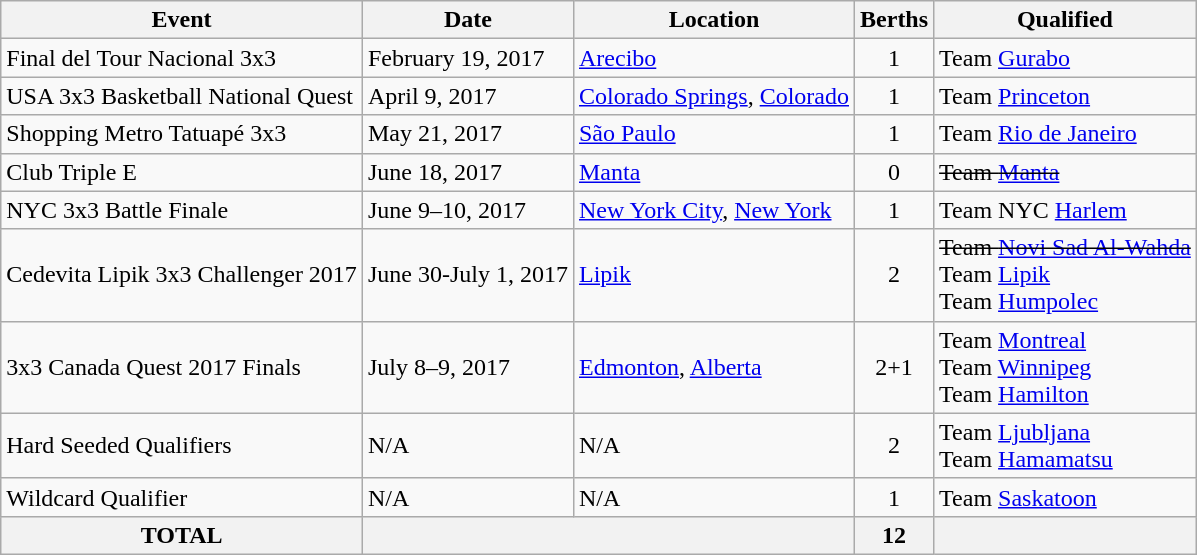<table class="wikitable">
<tr>
<th>Event</th>
<th>Date</th>
<th>Location</th>
<th>Berths</th>
<th>Qualified</th>
</tr>
<tr>
<td>Final del Tour Nacional 3x3</td>
<td>February 19, 2017</td>
<td> <a href='#'>Arecibo</a></td>
<td align=center>1</td>
<td> Team <a href='#'>Gurabo</a></td>
</tr>
<tr>
<td>USA 3x3 Basketball National Quest</td>
<td>April 9, 2017</td>
<td> <a href='#'>Colorado Springs</a>, <a href='#'>Colorado</a></td>
<td align=center>1</td>
<td> Team <a href='#'>Princeton</a></td>
</tr>
<tr>
<td>Shopping Metro Tatuapé 3x3</td>
<td>May 21, 2017</td>
<td> <a href='#'>São Paulo</a></td>
<td align=center>1</td>
<td> Team <a href='#'>Rio de Janeiro</a></td>
</tr>
<tr>
<td>Club Triple E</td>
<td>June 18, 2017</td>
<td> <a href='#'>Manta</a></td>
<td align=center>0</td>
<td><s> Team <a href='#'>Manta</a></s></td>
</tr>
<tr>
<td>NYC 3x3 Battle Finale</td>
<td>June 9–10, 2017</td>
<td> <a href='#'>New York City</a>, <a href='#'>New York</a></td>
<td align=center>1</td>
<td> Team NYC <a href='#'>Harlem</a></td>
</tr>
<tr>
<td>Cedevita Lipik 3x3 Challenger 2017</td>
<td>June 30-July 1, 2017</td>
<td> <a href='#'>Lipik</a></td>
<td align=center>2</td>
<td><s> Team <a href='#'>Novi Sad Al-Wahda</a></s><br> Team <a href='#'>Lipik</a><br> Team <a href='#'>Humpolec</a></td>
</tr>
<tr>
<td>3x3 Canada Quest 2017 Finals</td>
<td>July 8–9, 2017</td>
<td> <a href='#'>Edmonton</a>, <a href='#'>Alberta</a></td>
<td align=center>2+1</td>
<td> Team <a href='#'>Montreal</a><br> Team <a href='#'>Winnipeg</a><br> Team <a href='#'>Hamilton</a></td>
</tr>
<tr>
<td>Hard Seeded Qualifiers</td>
<td>N/A</td>
<td>N/A</td>
<td align=center>2</td>
<td> Team <a href='#'>Ljubljana</a><br> Team <a href='#'>Hamamatsu</a></td>
</tr>
<tr>
<td>Wildcard Qualifier</td>
<td>N/A</td>
<td>N/A</td>
<td align=center>1</td>
<td> Team <a href='#'>Saskatoon</a></td>
</tr>
<tr>
<th>TOTAL</th>
<th colspan="2"></th>
<th>12</th>
<th></th>
</tr>
</table>
